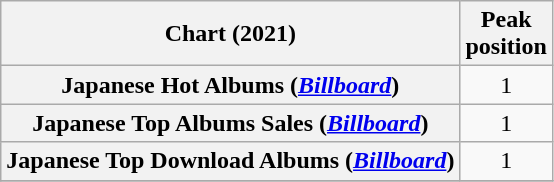<table class="wikitable plainrowheaders" style="text-align:center">
<tr>
<th scope="col">Chart (2021)</th>
<th scope="col">Peak<br>position</th>
</tr>
<tr>
<th scope="row">Japanese Hot Albums (<em><a href='#'>Billboard</a></em>)</th>
<td>1</td>
</tr>
<tr>
<th scope="row">Japanese Top Albums Sales (<em><a href='#'>Billboard</a></em>)</th>
<td>1</td>
</tr>
<tr>
<th scope="row">Japanese Top Download Albums (<em><a href='#'>Billboard</a></em>)</th>
<td>1</td>
</tr>
<tr>
</tr>
</table>
